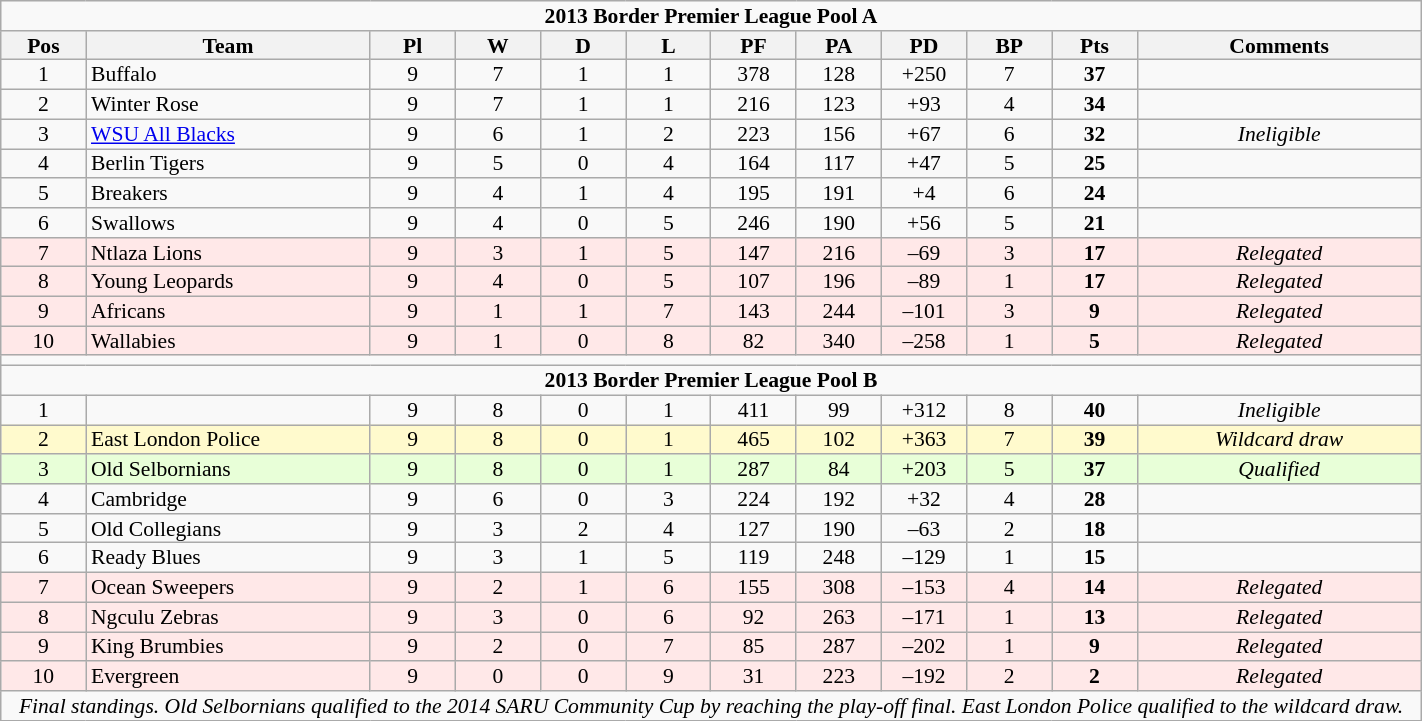<table class="wikitable"  style="text-align:center; line-height:90%; font-size:90%; width:75%;">
<tr>
<td colspan=12><strong>2013 Border Premier League Pool A</strong></td>
</tr>
<tr>
<th style="width:6%;">Pos</th>
<th style="width:20%;">Team</th>
<th style="width:6%;">Pl</th>
<th style="width:6%;">W</th>
<th style="width:6%;">D</th>
<th style="width:6%;">L</th>
<th style="width:6%;">PF</th>
<th style="width:6%;">PA</th>
<th style="width:6%;">PD</th>
<th style="width:6%;">BP</th>
<th style="width:6%;">Pts</th>
<th style="width:20%;">Comments<br></th>
</tr>
<tr>
<td>1</td>
<td style="text-align:left;">Buffalo</td>
<td>9</td>
<td>7</td>
<td>1</td>
<td>1</td>
<td>378</td>
<td>128</td>
<td>+250</td>
<td>7</td>
<td><strong>37</strong></td>
<td></td>
</tr>
<tr>
<td>2</td>
<td style="text-align:left;">Winter Rose</td>
<td>9</td>
<td>7</td>
<td>1</td>
<td>1</td>
<td>216</td>
<td>123</td>
<td>+93</td>
<td>4</td>
<td><strong>34</strong></td>
<td></td>
</tr>
<tr>
<td>3</td>
<td style="text-align:left;"><a href='#'>WSU All Blacks</a></td>
<td>9</td>
<td>6</td>
<td>1</td>
<td>2</td>
<td>223</td>
<td>156</td>
<td>+67</td>
<td>6</td>
<td><strong>32</strong></td>
<td><em>Ineligible</em></td>
</tr>
<tr>
<td>4</td>
<td style="text-align:left;">Berlin Tigers</td>
<td>9</td>
<td>5</td>
<td>0</td>
<td>4</td>
<td>164</td>
<td>117</td>
<td>+47</td>
<td>5</td>
<td><strong>25</strong></td>
<td></td>
</tr>
<tr>
<td>5</td>
<td style="text-align:left;">Breakers</td>
<td>9</td>
<td>4</td>
<td>1</td>
<td>4</td>
<td>195</td>
<td>191</td>
<td>+4</td>
<td>6</td>
<td><strong>24</strong></td>
<td></td>
</tr>
<tr>
<td>6</td>
<td style="text-align:left;">Swallows</td>
<td>9</td>
<td>4</td>
<td>0</td>
<td>5</td>
<td>246</td>
<td>190</td>
<td>+56</td>
<td>5</td>
<td><strong>21</strong></td>
<td></td>
</tr>
<tr bgcolor="#FFE8E8">
<td>7</td>
<td style="text-align:left;">Ntlaza Lions</td>
<td>9</td>
<td>3</td>
<td>1</td>
<td>5</td>
<td>147</td>
<td>216</td>
<td>–69</td>
<td>3</td>
<td><strong>17</strong></td>
<td><em>Relegated</em></td>
</tr>
<tr bgcolor="#FFE8E8">
<td>8</td>
<td style="text-align:left;">Young Leopards</td>
<td>9</td>
<td>4</td>
<td>0</td>
<td>5</td>
<td>107</td>
<td>196</td>
<td>–89</td>
<td>1</td>
<td><strong>17</strong></td>
<td><em>Relegated</em></td>
</tr>
<tr bgcolor="#FFE8E8">
<td>9</td>
<td style="text-align:left;">Africans</td>
<td>9</td>
<td>1</td>
<td>1</td>
<td>7</td>
<td>143</td>
<td>244</td>
<td>–101</td>
<td>3</td>
<td><strong>9</strong></td>
<td><em>Relegated</em></td>
</tr>
<tr bgcolor="#FFE8E8">
<td>10</td>
<td style="text-align:left;">Wallabies</td>
<td>9</td>
<td>1</td>
<td>0</td>
<td>8</td>
<td>82</td>
<td>340</td>
<td>–258</td>
<td>1</td>
<td><strong>5</strong></td>
<td><em>Relegated</em></td>
</tr>
<tr>
<td colspan=12></td>
</tr>
<tr>
<td colspan=12><strong>2013 Border Premier League Pool B</strong></td>
</tr>
<tr>
<td>1</td>
<td style="text-align:left;"></td>
<td>9</td>
<td>8</td>
<td>0</td>
<td>1</td>
<td>411</td>
<td>99</td>
<td>+312</td>
<td>8</td>
<td><strong>40</strong></td>
<td><em>Ineligible</em></td>
</tr>
<tr bgcolor="#FFFACD">
<td>2</td>
<td style="text-align:left;">East London Police</td>
<td>9</td>
<td>8</td>
<td>0</td>
<td>1</td>
<td>465</td>
<td>102</td>
<td>+363</td>
<td>7</td>
<td><strong>39</strong></td>
<td><em>Wildcard draw</em></td>
</tr>
<tr bgcolor="#E8FFD8">
<td>3</td>
<td style="text-align:left;">Old Selbornians</td>
<td>9</td>
<td>8</td>
<td>0</td>
<td>1</td>
<td>287</td>
<td>84</td>
<td>+203</td>
<td>5</td>
<td><strong>37</strong></td>
<td><em>Qualified</em></td>
</tr>
<tr>
<td>4</td>
<td style="text-align:left;">Cambridge</td>
<td>9</td>
<td>6</td>
<td>0</td>
<td>3</td>
<td>224</td>
<td>192</td>
<td>+32</td>
<td>4</td>
<td><strong>28</strong></td>
<td></td>
</tr>
<tr>
<td>5</td>
<td style="text-align:left;">Old Collegians</td>
<td>9</td>
<td>3</td>
<td>2</td>
<td>4</td>
<td>127</td>
<td>190</td>
<td>–63</td>
<td>2</td>
<td><strong>18</strong></td>
<td></td>
</tr>
<tr>
<td>6</td>
<td style="text-align:left;">Ready Blues</td>
<td>9</td>
<td>3</td>
<td>1</td>
<td>5</td>
<td>119</td>
<td>248</td>
<td>–129</td>
<td>1</td>
<td><strong>15</strong></td>
<td></td>
</tr>
<tr bgcolor="#FFE8E8">
<td>7</td>
<td style="text-align:left;">Ocean Sweepers</td>
<td>9</td>
<td>2</td>
<td>1</td>
<td>6</td>
<td>155</td>
<td>308</td>
<td>–153</td>
<td>4</td>
<td><strong>14</strong></td>
<td><em>Relegated</em></td>
</tr>
<tr bgcolor="#FFE8E8">
<td>8</td>
<td style="text-align:left;">Ngculu Zebras</td>
<td>9</td>
<td>3</td>
<td>0</td>
<td>6</td>
<td>92</td>
<td>263</td>
<td>–171</td>
<td>1</td>
<td><strong>13</strong></td>
<td><em>Relegated</em></td>
</tr>
<tr bgcolor="#FFE8E8">
<td>9</td>
<td style="text-align:left;">King Brumbies</td>
<td>9</td>
<td>2</td>
<td>0</td>
<td>7</td>
<td>85</td>
<td>287</td>
<td>–202</td>
<td>1</td>
<td><strong>9</strong></td>
<td><em>Relegated</em></td>
</tr>
<tr bgcolor="#FFE8E8">
<td>10</td>
<td style="text-align:left;">Evergreen</td>
<td>9</td>
<td>0</td>
<td>0</td>
<td>9</td>
<td>31</td>
<td>223</td>
<td>–192</td>
<td>2</td>
<td><strong>2</strong></td>
<td><em>Relegated</em></td>
</tr>
<tr>
<td colspan=12><em>Final standings. Old Selbornians qualified to the 2014 SARU Community Cup by reaching the play-off final. East London Police qualified to the wildcard draw.</em></td>
</tr>
</table>
